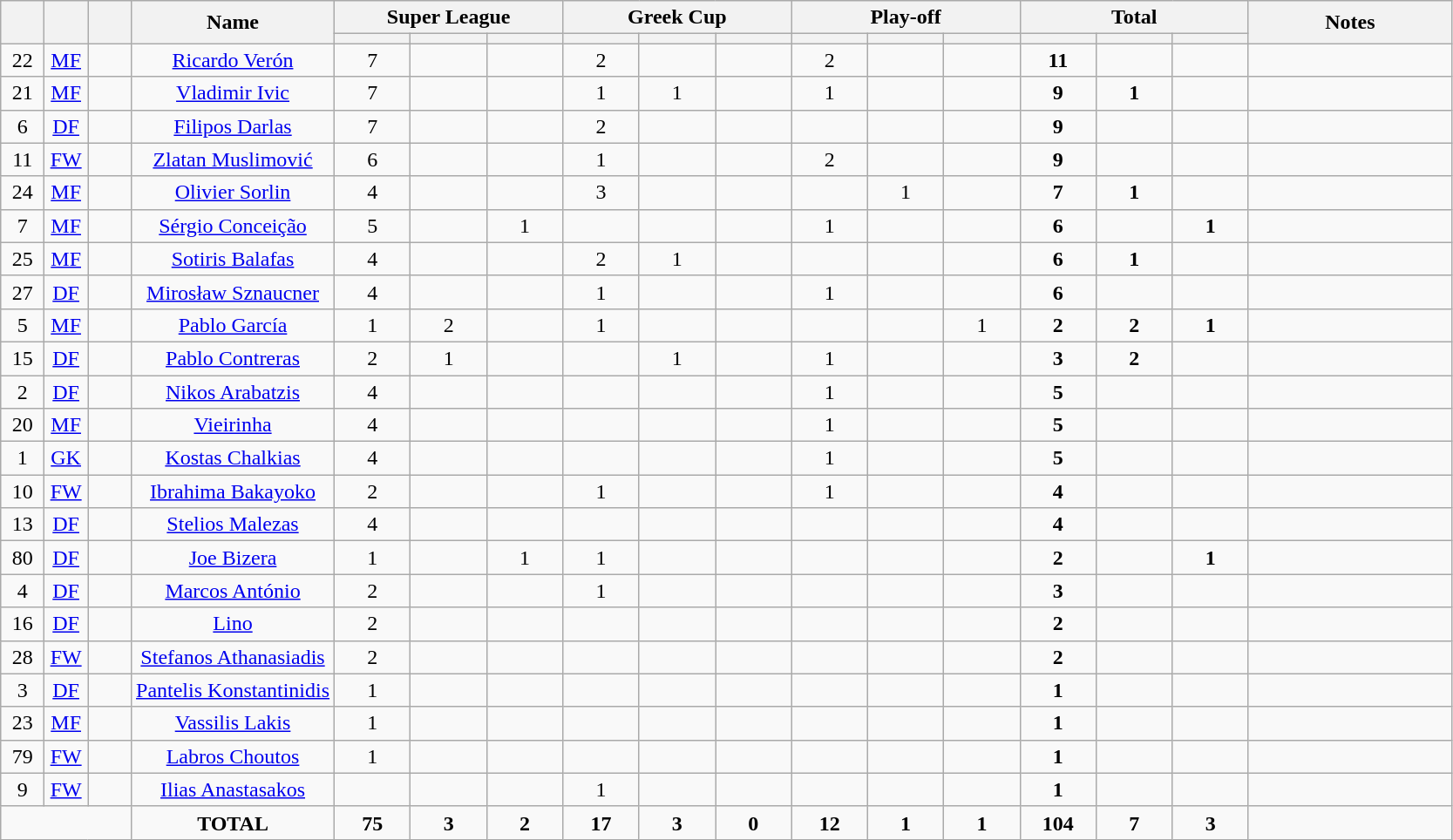<table class="wikitable" style="font-size: 100%; text-align: center;">
<tr>
<th rowspan="2"  style="width:3%; text-align:center;"></th>
<th rowspan="2"  style="width:3%; text-align:center;"></th>
<th rowspan="2"  style="width:3%; text-align:center;"></th>
<th rowspan="2"  style="width:14%; text-align:center;">Name</th>
<th colspan="3" style="text-align:center;">Super League</th>
<th colspan="3" style="text-align:center;">Greek Cup</th>
<th colspan="3" style="text-align:center;">Play-off</th>
<th colspan="3" style="text-align:center;">Total</th>
<th rowspan="2" style="width:14%; text-align:center;">Notes</th>
</tr>
<tr>
<th style="width:2em;"></th>
<th style="width:2em;"></th>
<th style="width:2em;"></th>
<th style="width:2em;"></th>
<th style="width:2em;"></th>
<th style="width:2em;"></th>
<th style="width:2em;"></th>
<th style="width:2em;"></th>
<th style="width:2em;"></th>
<th style="width:2em;"></th>
<th style="width:2em;"></th>
<th style="width:2em;"></th>
</tr>
<tr>
<td>22</td>
<td><a href='#'>MF</a></td>
<td></td>
<td><a href='#'>Ricardo Verón</a></td>
<td>7</td>
<td></td>
<td></td>
<td>2</td>
<td></td>
<td></td>
<td>2</td>
<td></td>
<td></td>
<td><strong>11</strong></td>
<td></td>
<td></td>
<td></td>
</tr>
<tr>
<td>21</td>
<td><a href='#'>MF</a></td>
<td></td>
<td><a href='#'>Vladimir Ivic</a></td>
<td>7</td>
<td></td>
<td></td>
<td>1</td>
<td>1</td>
<td></td>
<td>1</td>
<td></td>
<td></td>
<td><strong>9</strong></td>
<td><strong>1</strong></td>
<td></td>
<td></td>
</tr>
<tr>
<td>6</td>
<td><a href='#'>DF</a></td>
<td></td>
<td><a href='#'>Filipos Darlas</a></td>
<td>7</td>
<td></td>
<td></td>
<td>2</td>
<td></td>
<td></td>
<td></td>
<td></td>
<td></td>
<td><strong>9</strong></td>
<td></td>
<td></td>
<td></td>
</tr>
<tr>
<td>11</td>
<td><a href='#'>FW</a></td>
<td></td>
<td><a href='#'>Zlatan Muslimović</a></td>
<td>6</td>
<td></td>
<td></td>
<td>1</td>
<td></td>
<td></td>
<td>2</td>
<td></td>
<td></td>
<td><strong>9</strong></td>
<td></td>
<td></td>
<td></td>
</tr>
<tr>
<td>24</td>
<td><a href='#'>MF</a></td>
<td></td>
<td><a href='#'>Olivier Sorlin</a></td>
<td>4</td>
<td></td>
<td></td>
<td>3</td>
<td></td>
<td></td>
<td></td>
<td>1</td>
<td></td>
<td><strong>7</strong></td>
<td><strong>1</strong></td>
<td></td>
<td></td>
</tr>
<tr>
<td>7</td>
<td><a href='#'>MF</a></td>
<td></td>
<td><a href='#'>Sérgio Conceição</a></td>
<td>5</td>
<td></td>
<td>1</td>
<td></td>
<td></td>
<td></td>
<td>1</td>
<td></td>
<td></td>
<td><strong>6</strong></td>
<td></td>
<td><strong>1</strong></td>
<td></td>
</tr>
<tr>
<td>25</td>
<td><a href='#'>MF</a></td>
<td></td>
<td><a href='#'>Sotiris Balafas</a></td>
<td>4</td>
<td></td>
<td></td>
<td>2</td>
<td>1</td>
<td></td>
<td></td>
<td></td>
<td></td>
<td><strong>6</strong></td>
<td><strong>1</strong></td>
<td></td>
<td></td>
</tr>
<tr>
<td>27</td>
<td><a href='#'>DF</a></td>
<td></td>
<td><a href='#'>Mirosław Sznaucner</a></td>
<td>4</td>
<td></td>
<td></td>
<td>1</td>
<td></td>
<td></td>
<td>1</td>
<td></td>
<td></td>
<td><strong>6</strong></td>
<td></td>
<td></td>
<td></td>
</tr>
<tr>
<td>5</td>
<td><a href='#'>MF</a></td>
<td></td>
<td><a href='#'>Pablo García</a></td>
<td>1</td>
<td>2</td>
<td></td>
<td>1</td>
<td></td>
<td></td>
<td></td>
<td></td>
<td>1</td>
<td><strong>2</strong></td>
<td><strong>2</strong></td>
<td><strong>1</strong></td>
<td></td>
</tr>
<tr>
<td>15</td>
<td><a href='#'>DF</a></td>
<td></td>
<td><a href='#'>Pablo Contreras</a></td>
<td>2</td>
<td>1</td>
<td></td>
<td></td>
<td>1</td>
<td></td>
<td>1</td>
<td></td>
<td></td>
<td><strong>3</strong></td>
<td><strong>2</strong></td>
<td></td>
<td></td>
</tr>
<tr>
<td>2</td>
<td><a href='#'>DF</a></td>
<td></td>
<td><a href='#'>Nikos Arabatzis</a></td>
<td>4</td>
<td></td>
<td></td>
<td></td>
<td></td>
<td></td>
<td>1</td>
<td></td>
<td></td>
<td><strong>5</strong></td>
<td></td>
<td></td>
<td></td>
</tr>
<tr>
<td>20</td>
<td><a href='#'>MF</a></td>
<td></td>
<td><a href='#'>Vieirinha</a></td>
<td>4</td>
<td></td>
<td></td>
<td></td>
<td></td>
<td></td>
<td>1</td>
<td></td>
<td></td>
<td><strong>5</strong></td>
<td></td>
<td></td>
<td></td>
</tr>
<tr>
<td>1</td>
<td><a href='#'>GK</a></td>
<td></td>
<td><a href='#'>Kostas Chalkias</a></td>
<td>4</td>
<td></td>
<td></td>
<td></td>
<td></td>
<td></td>
<td>1</td>
<td></td>
<td></td>
<td><strong>5</strong></td>
<td></td>
<td></td>
<td></td>
</tr>
<tr>
<td>10</td>
<td><a href='#'>FW</a></td>
<td></td>
<td><a href='#'>Ibrahima Bakayoko</a></td>
<td>2</td>
<td></td>
<td></td>
<td>1</td>
<td></td>
<td></td>
<td>1</td>
<td></td>
<td></td>
<td><strong>4</strong></td>
<td></td>
<td></td>
<td></td>
</tr>
<tr>
<td>13</td>
<td><a href='#'>DF</a></td>
<td></td>
<td><a href='#'>Stelios Malezas</a></td>
<td>4</td>
<td></td>
<td></td>
<td></td>
<td></td>
<td></td>
<td></td>
<td></td>
<td></td>
<td><strong>4</strong></td>
<td></td>
<td></td>
<td></td>
</tr>
<tr>
<td>80</td>
<td><a href='#'>DF</a></td>
<td></td>
<td><a href='#'>Joe Bizera</a></td>
<td>1</td>
<td></td>
<td>1</td>
<td>1</td>
<td></td>
<td></td>
<td></td>
<td></td>
<td></td>
<td><strong>2</strong></td>
<td></td>
<td><strong>1</strong></td>
<td></td>
</tr>
<tr>
<td>4</td>
<td><a href='#'>DF</a></td>
<td></td>
<td><a href='#'>Marcos António</a></td>
<td>2</td>
<td></td>
<td></td>
<td>1</td>
<td></td>
<td></td>
<td></td>
<td></td>
<td></td>
<td><strong>3</strong></td>
<td></td>
<td></td>
<td></td>
</tr>
<tr>
<td>16</td>
<td><a href='#'>DF</a></td>
<td></td>
<td><a href='#'>Lino</a></td>
<td>2</td>
<td></td>
<td></td>
<td></td>
<td></td>
<td></td>
<td></td>
<td></td>
<td></td>
<td><strong>2</strong></td>
<td></td>
<td></td>
<td></td>
</tr>
<tr>
<td>28</td>
<td><a href='#'>FW</a></td>
<td></td>
<td><a href='#'>Stefanos Athanasiadis</a></td>
<td>2</td>
<td></td>
<td></td>
<td></td>
<td></td>
<td></td>
<td></td>
<td></td>
<td></td>
<td><strong>2</strong></td>
<td></td>
<td></td>
<td></td>
</tr>
<tr>
<td>3</td>
<td><a href='#'>DF</a></td>
<td></td>
<td><a href='#'>Pantelis Konstantinidis</a></td>
<td>1</td>
<td></td>
<td></td>
<td></td>
<td></td>
<td></td>
<td></td>
<td></td>
<td></td>
<td><strong>1</strong></td>
<td></td>
<td></td>
<td></td>
</tr>
<tr>
<td>23</td>
<td><a href='#'>MF</a></td>
<td></td>
<td><a href='#'>Vassilis Lakis</a></td>
<td>1</td>
<td></td>
<td></td>
<td></td>
<td></td>
<td></td>
<td></td>
<td></td>
<td></td>
<td><strong>1</strong></td>
<td></td>
<td></td>
<td></td>
</tr>
<tr>
<td>79</td>
<td><a href='#'>FW</a></td>
<td></td>
<td><a href='#'>Labros Choutos</a></td>
<td>1</td>
<td></td>
<td></td>
<td></td>
<td></td>
<td></td>
<td></td>
<td></td>
<td></td>
<td><strong>1</strong></td>
<td></td>
<td></td>
<td></td>
</tr>
<tr>
<td>9</td>
<td><a href='#'>FW</a></td>
<td></td>
<td><a href='#'>Ilias Anastasakos</a></td>
<td></td>
<td></td>
<td></td>
<td>1</td>
<td></td>
<td></td>
<td></td>
<td></td>
<td></td>
<td><strong>1</strong></td>
<td></td>
<td></td>
<td></td>
</tr>
<tr>
<td colspan="3"></td>
<td><strong>TOTAL</strong></td>
<td><strong>75</strong></td>
<td><strong>3</strong></td>
<td><strong>2</strong></td>
<td><strong>17</strong></td>
<td><strong>3</strong></td>
<td><strong>0</strong></td>
<td><strong>12</strong></td>
<td><strong>1</strong></td>
<td><strong>1</strong></td>
<td><strong>104</strong></td>
<td><strong>7</strong></td>
<td><strong>3</strong></td>
</tr>
</table>
